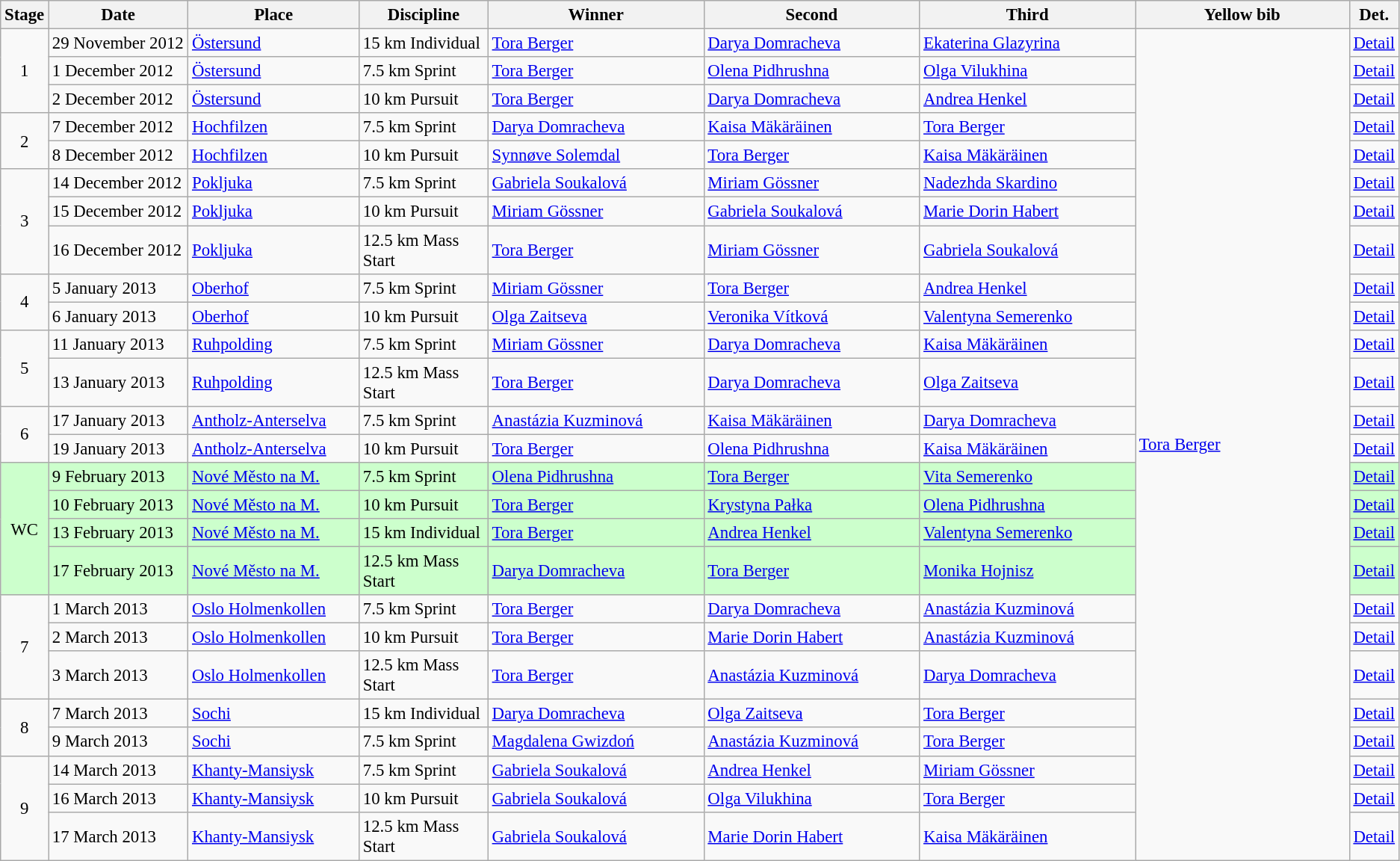<table class="wikitable" style="font-size:95%;">
<tr>
<th width="10">Stage</th>
<th width="120">Date</th>
<th width="148">Place</th>
<th width="110">Discipline</th>
<th width="190">Winner</th>
<th width="190">Second</th>
<th width="190">Third</th>
<th width="190">Yellow bib <br> </th>
<th width="8">Det.</th>
</tr>
<tr>
<td align=center rowspan="3">1</td>
<td>29 November 2012</td>
<td> <a href='#'>Östersund</a></td>
<td>15 km Individual</td>
<td> <a href='#'>Tora Berger</a></td>
<td> <a href='#'>Darya Domracheva</a></td>
<td> <a href='#'>Ekaterina Glazyrina</a></td>
<td rowspan="26"> <a href='#'>Tora Berger</a></td>
<td><a href='#'>Detail</a></td>
</tr>
<tr>
<td>1 December 2012</td>
<td> <a href='#'>Östersund</a></td>
<td>7.5 km Sprint</td>
<td> <a href='#'>Tora Berger</a></td>
<td> <a href='#'>Olena Pidhrushna</a></td>
<td> <a href='#'>Olga Vilukhina</a></td>
<td><a href='#'>Detail</a></td>
</tr>
<tr>
<td>2 December 2012</td>
<td> <a href='#'>Östersund</a></td>
<td>10 km Pursuit</td>
<td> <a href='#'>Tora Berger</a></td>
<td> <a href='#'>Darya Domracheva</a></td>
<td> <a href='#'>Andrea Henkel</a></td>
<td><a href='#'>Detail</a></td>
</tr>
<tr>
<td align=center rowspan="2">2</td>
<td>7 December 2012</td>
<td> <a href='#'>Hochfilzen</a></td>
<td>7.5 km Sprint</td>
<td> <a href='#'>Darya Domracheva</a></td>
<td> <a href='#'>Kaisa Mäkäräinen</a></td>
<td> <a href='#'>Tora Berger</a></td>
<td><a href='#'>Detail</a></td>
</tr>
<tr>
<td>8 December 2012</td>
<td> <a href='#'>Hochfilzen</a></td>
<td>10 km Pursuit</td>
<td> <a href='#'>Synnøve Solemdal</a></td>
<td> <a href='#'>Tora Berger</a></td>
<td> <a href='#'>Kaisa Mäkäräinen</a></td>
<td><a href='#'>Detail</a></td>
</tr>
<tr>
<td align=center rowspan="3">3</td>
<td>14 December 2012</td>
<td> <a href='#'>Pokljuka</a></td>
<td>7.5 km Sprint</td>
<td> <a href='#'>Gabriela Soukalová</a></td>
<td> <a href='#'>Miriam Gössner</a></td>
<td> <a href='#'>Nadezhda Skardino</a></td>
<td><a href='#'>Detail</a></td>
</tr>
<tr>
<td>15 December 2012</td>
<td> <a href='#'>Pokljuka</a></td>
<td>10 km Pursuit</td>
<td> <a href='#'>Miriam Gössner</a></td>
<td> <a href='#'>Gabriela Soukalová</a></td>
<td> <a href='#'>Marie Dorin Habert</a></td>
<td><a href='#'>Detail</a></td>
</tr>
<tr>
<td>16 December 2012</td>
<td> <a href='#'>Pokljuka</a></td>
<td>12.5 km Mass Start</td>
<td> <a href='#'>Tora Berger</a></td>
<td> <a href='#'>Miriam Gössner</a></td>
<td> <a href='#'>Gabriela Soukalová</a></td>
<td><a href='#'>Detail</a></td>
</tr>
<tr>
<td align=center rowspan="2">4</td>
<td>5 January 2013</td>
<td> <a href='#'>Oberhof</a></td>
<td>7.5 km Sprint</td>
<td> <a href='#'>Miriam Gössner</a></td>
<td> <a href='#'>Tora Berger</a></td>
<td> <a href='#'>Andrea Henkel</a></td>
<td><a href='#'>Detail</a></td>
</tr>
<tr>
<td>6 January 2013</td>
<td> <a href='#'>Oberhof</a></td>
<td>10 km Pursuit</td>
<td> <a href='#'>Olga Zaitseva</a></td>
<td> <a href='#'>Veronika Vítková</a></td>
<td> <a href='#'>Valentyna Semerenko</a></td>
<td><a href='#'>Detail</a></td>
</tr>
<tr>
<td align=center rowspan="2">5</td>
<td>11 January 2013</td>
<td> <a href='#'>Ruhpolding</a></td>
<td>7.5 km Sprint</td>
<td> <a href='#'>Miriam Gössner</a></td>
<td> <a href='#'>Darya Domracheva</a></td>
<td> <a href='#'>Kaisa Mäkäräinen</a></td>
<td><a href='#'>Detail</a></td>
</tr>
<tr>
<td>13 January 2013</td>
<td> <a href='#'>Ruhpolding</a></td>
<td>12.5 km Mass Start</td>
<td> <a href='#'>Tora Berger</a></td>
<td> <a href='#'>Darya Domracheva</a></td>
<td> <a href='#'>Olga Zaitseva</a></td>
<td><a href='#'>Detail</a></td>
</tr>
<tr>
<td align=center rowspan="2">6</td>
<td>17 January 2013</td>
<td> <a href='#'>Antholz-Anterselva</a></td>
<td>7.5 km Sprint</td>
<td> <a href='#'>Anastázia Kuzminová</a></td>
<td> <a href='#'>Kaisa Mäkäräinen</a></td>
<td> <a href='#'>Darya Domracheva</a></td>
<td><a href='#'>Detail</a></td>
</tr>
<tr>
<td>19 January 2013</td>
<td> <a href='#'>Antholz-Anterselva</a></td>
<td>10 km Pursuit</td>
<td> <a href='#'>Tora Berger</a></td>
<td> <a href='#'>Olena Pidhrushna</a></td>
<td> <a href='#'>Kaisa Mäkäräinen</a></td>
<td><a href='#'>Detail</a></td>
</tr>
<tr style="background:#CCFFCC">
<td align=center rowspan="4">WC</td>
<td>9 February 2013</td>
<td> <a href='#'>Nové Město na M.</a></td>
<td>7.5 km Sprint</td>
<td> <a href='#'>Olena Pidhrushna</a></td>
<td> <a href='#'>Tora Berger</a></td>
<td> <a href='#'>Vita Semerenko</a></td>
<td><a href='#'>Detail</a></td>
</tr>
<tr style="background:#CCFFCC">
<td>10 February 2013</td>
<td> <a href='#'>Nové Město na M.</a></td>
<td>10 km Pursuit</td>
<td> <a href='#'>Tora Berger</a></td>
<td> <a href='#'>Krystyna Pałka</a></td>
<td> <a href='#'>Olena Pidhrushna</a></td>
<td><a href='#'>Detail</a></td>
</tr>
<tr style="background:#CCFFCC">
<td>13 February 2013</td>
<td> <a href='#'>Nové Město na M.</a></td>
<td>15 km Individual</td>
<td> <a href='#'>Tora Berger</a></td>
<td> <a href='#'>Andrea Henkel</a></td>
<td> <a href='#'>Valentyna Semerenko</a></td>
<td><a href='#'>Detail</a></td>
</tr>
<tr style="background:#CCFFCC">
<td>17 February 2013</td>
<td> <a href='#'>Nové Město na M.</a></td>
<td>12.5 km Mass Start</td>
<td> <a href='#'>Darya Domracheva</a></td>
<td> <a href='#'>Tora Berger</a></td>
<td> <a href='#'>Monika Hojnisz</a></td>
<td><a href='#'>Detail</a></td>
</tr>
<tr>
<td align=center rowspan="3">7</td>
<td>1 March 2013</td>
<td> <a href='#'>Oslo Holmenkollen</a></td>
<td>7.5 km Sprint</td>
<td> <a href='#'>Tora Berger</a></td>
<td> <a href='#'>Darya Domracheva</a></td>
<td> <a href='#'>Anastázia Kuzminová</a></td>
<td><a href='#'>Detail</a></td>
</tr>
<tr>
<td>2 March 2013</td>
<td> <a href='#'>Oslo Holmenkollen</a></td>
<td>10 km Pursuit</td>
<td> <a href='#'>Tora Berger</a></td>
<td> <a href='#'>Marie Dorin Habert</a></td>
<td> <a href='#'>Anastázia Kuzminová</a></td>
<td><a href='#'>Detail</a></td>
</tr>
<tr>
<td>3 March 2013</td>
<td> <a href='#'>Oslo Holmenkollen</a></td>
<td>12.5 km Mass Start</td>
<td> <a href='#'>Tora Berger</a></td>
<td> <a href='#'>Anastázia Kuzminová</a></td>
<td> <a href='#'>Darya Domracheva</a></td>
<td><a href='#'>Detail</a></td>
</tr>
<tr>
<td align=center rowspan="2">8</td>
<td>7 March 2013</td>
<td> <a href='#'>Sochi</a></td>
<td>15 km Individual</td>
<td> <a href='#'>Darya Domracheva</a></td>
<td> <a href='#'>Olga Zaitseva</a></td>
<td> <a href='#'>Tora Berger</a></td>
<td><a href='#'>Detail</a></td>
</tr>
<tr>
<td>9 March 2013</td>
<td> <a href='#'>Sochi</a></td>
<td>7.5 km Sprint</td>
<td> <a href='#'>Magdalena Gwizdoń</a></td>
<td> <a href='#'>Anastázia Kuzminová</a></td>
<td> <a href='#'>Tora Berger</a></td>
<td><a href='#'>Detail</a></td>
</tr>
<tr>
<td align=center rowspan="3">9</td>
<td>14 March 2013</td>
<td> <a href='#'>Khanty-Mansiysk</a></td>
<td>7.5 km Sprint</td>
<td> <a href='#'>Gabriela Soukalová</a></td>
<td> <a href='#'>Andrea Henkel</a></td>
<td> <a href='#'>Miriam Gössner</a></td>
<td><a href='#'>Detail</a></td>
</tr>
<tr>
<td>16 March 2013</td>
<td> <a href='#'>Khanty-Mansiysk</a></td>
<td>10 km Pursuit</td>
<td> <a href='#'>Gabriela Soukalová</a></td>
<td> <a href='#'>Olga Vilukhina</a></td>
<td> <a href='#'>Tora Berger</a></td>
<td><a href='#'>Detail</a></td>
</tr>
<tr>
<td>17 March 2013</td>
<td> <a href='#'>Khanty-Mansiysk</a></td>
<td>12.5 km Mass Start</td>
<td> <a href='#'>Gabriela Soukalová</a></td>
<td> <a href='#'>Marie Dorin Habert</a></td>
<td> <a href='#'>Kaisa Mäkäräinen</a></td>
<td><a href='#'>Detail</a></td>
</tr>
</table>
